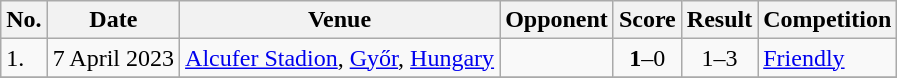<table class="wikitable">
<tr>
<th>No.</th>
<th>Date</th>
<th>Venue</th>
<th>Opponent</th>
<th>Score</th>
<th>Result</th>
<th>Competition</th>
</tr>
<tr>
<td>1.</td>
<td>7 April 2023</td>
<td><a href='#'>Alcufer Stadion</a>, <a href='#'>Győr</a>, <a href='#'>Hungary</a></td>
<td></td>
<td align=center><strong>1</strong>–0</td>
<td align=center>1–3</td>
<td><a href='#'>Friendly</a></td>
</tr>
<tr>
</tr>
</table>
